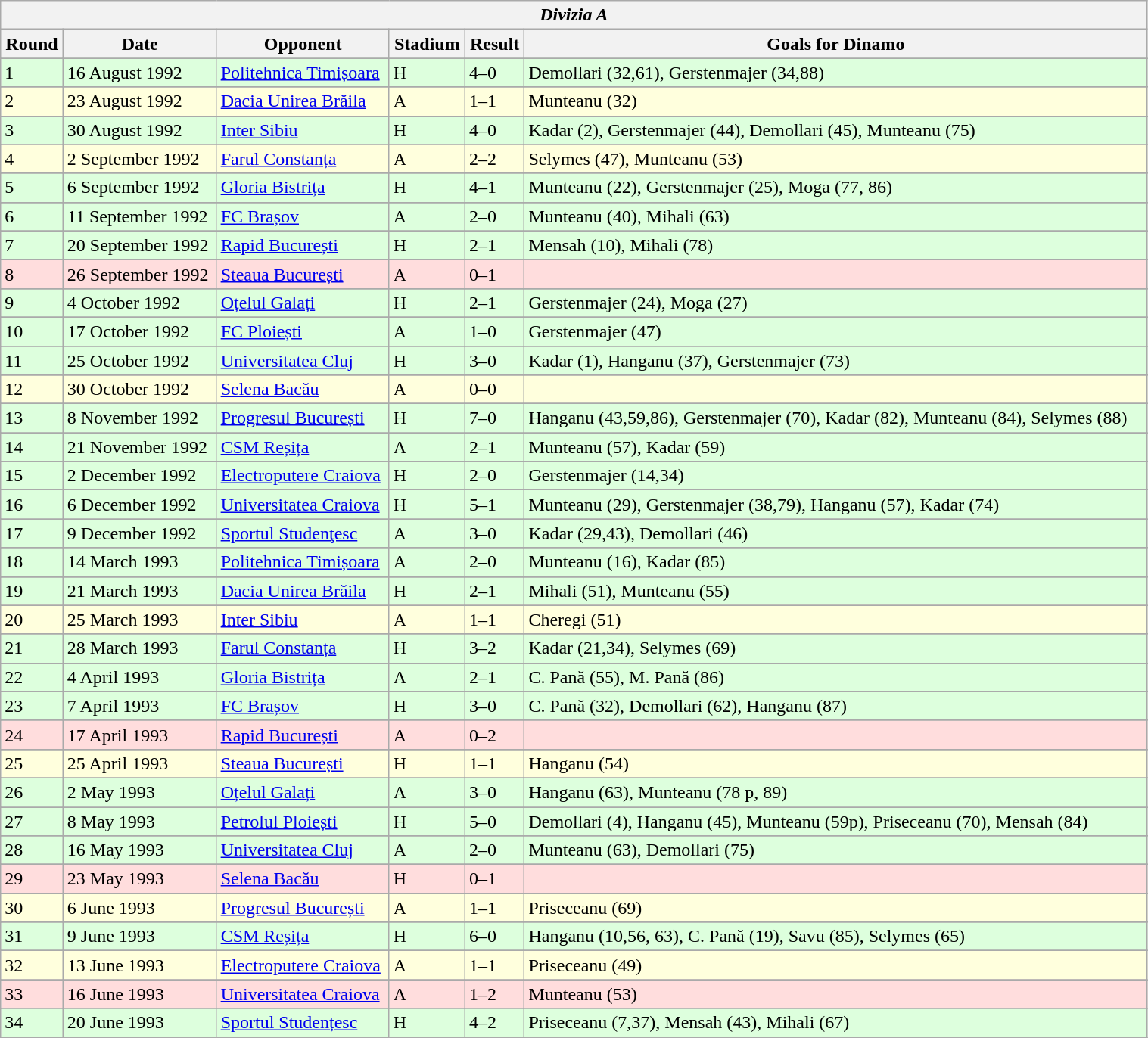<table class="wikitable" style="width:80%;">
<tr>
<th colspan="6" style="text-align:center;"><em>Divizia A</em></th>
</tr>
<tr>
<th>Round</th>
<th>Date</th>
<th>Opponent</th>
<th>Stadium</th>
<th>Result</th>
<th>Goals for Dinamo</th>
</tr>
<tr>
</tr>
<tr bgcolor="#ddffdd">
<td>1</td>
<td>16 August 1992</td>
<td><a href='#'>Politehnica Timișoara</a></td>
<td>H</td>
<td>4–0</td>
<td>Demollari (32,61), Gerstenmajer (34,88)</td>
</tr>
<tr>
</tr>
<tr bgcolor="#ffffdd">
<td>2</td>
<td>23 August 1992</td>
<td><a href='#'>Dacia Unirea Brăila</a></td>
<td>A</td>
<td>1–1</td>
<td>Munteanu (32)</td>
</tr>
<tr>
</tr>
<tr bgcolor="#ddffdd">
<td>3</td>
<td>30 August 1992</td>
<td><a href='#'>Inter Sibiu</a></td>
<td>H</td>
<td>4–0</td>
<td>Kadar (2), Gerstenmajer (44), Demollari (45), Munteanu (75)</td>
</tr>
<tr>
</tr>
<tr bgcolor="#ffffdd">
<td>4</td>
<td>2 September 1992</td>
<td><a href='#'>Farul Constanța</a></td>
<td>A</td>
<td>2–2</td>
<td>Selymes (47), Munteanu (53)</td>
</tr>
<tr>
</tr>
<tr bgcolor="#ddffdd">
<td>5</td>
<td>6 September 1992</td>
<td><a href='#'>Gloria Bistrița</a></td>
<td>H</td>
<td>4–1</td>
<td>Munteanu (22), Gerstenmajer (25), Moga (77, 86)</td>
</tr>
<tr>
</tr>
<tr bgcolor="#ddffdd">
<td>6</td>
<td>11 September 1992</td>
<td><a href='#'>FC Brașov</a></td>
<td>A</td>
<td>2–0</td>
<td>Munteanu (40), Mihali (63)</td>
</tr>
<tr>
</tr>
<tr bgcolor="#ddffdd">
<td>7</td>
<td>20 September 1992</td>
<td><a href='#'>Rapid București</a></td>
<td>H</td>
<td>2–1</td>
<td>Mensah (10), Mihali (78)</td>
</tr>
<tr>
</tr>
<tr bgcolor="#ffdddd">
<td>8</td>
<td>26 September 1992</td>
<td><a href='#'>Steaua București</a></td>
<td>A</td>
<td>0–1</td>
<td></td>
</tr>
<tr>
</tr>
<tr bgcolor="#ddffdd">
<td>9</td>
<td>4 October 1992</td>
<td><a href='#'>Oțelul Galați</a></td>
<td>H</td>
<td>2–1</td>
<td>Gerstenmajer (24), Moga (27)</td>
</tr>
<tr>
</tr>
<tr bgcolor="#ddffdd">
<td>10</td>
<td>17 October 1992</td>
<td><a href='#'>FC Ploiești</a></td>
<td>A</td>
<td>1–0</td>
<td>Gerstenmajer (47)</td>
</tr>
<tr>
</tr>
<tr bgcolor="#ddffdd">
<td>11</td>
<td>25 October 1992</td>
<td><a href='#'>Universitatea Cluj</a></td>
<td>H</td>
<td>3–0</td>
<td>Kadar (1), Hanganu (37), Gerstenmajer (73)</td>
</tr>
<tr>
</tr>
<tr bgcolor="#ffffdd">
<td>12</td>
<td>30 October 1992</td>
<td><a href='#'>Selena Bacău</a></td>
<td>A</td>
<td>0–0</td>
<td></td>
</tr>
<tr>
</tr>
<tr bgcolor="#ddffdd">
<td>13</td>
<td>8 November 1992</td>
<td><a href='#'>Progresul București</a></td>
<td>H</td>
<td>7–0</td>
<td>Hanganu (43,59,86), Gerstenmajer (70), Kadar (82), Munteanu (84), Selymes (88)</td>
</tr>
<tr>
</tr>
<tr bgcolor="#ddffdd">
<td>14</td>
<td>21 November 1992</td>
<td><a href='#'>CSM Reșița</a></td>
<td>A</td>
<td>2–1</td>
<td>Munteanu (57), Kadar (59)</td>
</tr>
<tr>
</tr>
<tr bgcolor="#ddffdd">
<td>15</td>
<td>2 December 1992</td>
<td><a href='#'>Electroputere Craiova</a></td>
<td>H</td>
<td>2–0</td>
<td>Gerstenmajer (14,34)</td>
</tr>
<tr>
</tr>
<tr bgcolor="#ddffdd">
<td>16</td>
<td>6 December 1992</td>
<td><a href='#'>Universitatea Craiova</a></td>
<td>H</td>
<td>5–1</td>
<td>Munteanu (29), Gerstenmajer (38,79), Hanganu (57), Kadar (74)</td>
</tr>
<tr>
</tr>
<tr bgcolor="#ddffdd">
<td>17</td>
<td>9 December 1992</td>
<td><a href='#'>Sportul Studenţesc</a></td>
<td>A</td>
<td>3–0</td>
<td>Kadar (29,43), Demollari (46)</td>
</tr>
<tr>
</tr>
<tr bgcolor="#ddffdd">
<td>18</td>
<td>14 March 1993</td>
<td><a href='#'>Politehnica Timișoara</a></td>
<td>A</td>
<td>2–0</td>
<td>Munteanu (16), Kadar (85)</td>
</tr>
<tr>
</tr>
<tr bgcolor="#ddffdd">
<td>19</td>
<td>21 March 1993</td>
<td><a href='#'>Dacia Unirea Brăila</a></td>
<td>H</td>
<td>2–1</td>
<td>Mihali (51), Munteanu (55)</td>
</tr>
<tr>
</tr>
<tr bgcolor="#ffffdd">
<td>20</td>
<td>25 March 1993</td>
<td><a href='#'>Inter Sibiu</a></td>
<td>A</td>
<td>1–1</td>
<td>Cheregi (51)</td>
</tr>
<tr>
</tr>
<tr bgcolor="#ddffdd">
<td>21</td>
<td>28 March 1993</td>
<td><a href='#'>Farul Constanța</a></td>
<td>H</td>
<td>3–2</td>
<td>Kadar (21,34), Selymes (69)</td>
</tr>
<tr>
</tr>
<tr bgcolor="#ddffdd">
<td>22</td>
<td>4 April 1993</td>
<td><a href='#'>Gloria Bistrița</a></td>
<td>A</td>
<td>2–1</td>
<td>C. Pană (55), M. Pană (86)</td>
</tr>
<tr>
</tr>
<tr bgcolor="#ddffdd">
<td>23</td>
<td>7 April 1993</td>
<td><a href='#'>FC Brașov</a></td>
<td>H</td>
<td>3–0</td>
<td>C. Pană (32), Demollari (62), Hanganu (87)</td>
</tr>
<tr>
</tr>
<tr bgcolor="#ffdddd">
<td>24</td>
<td>17 April 1993</td>
<td><a href='#'>Rapid București</a></td>
<td>A</td>
<td>0–2</td>
<td></td>
</tr>
<tr>
</tr>
<tr bgcolor="#ffffdd">
<td>25</td>
<td>25 April 1993</td>
<td><a href='#'>Steaua București</a></td>
<td>H</td>
<td>1–1</td>
<td>Hanganu (54)</td>
</tr>
<tr>
</tr>
<tr bgcolor="#ddffdd">
<td>26</td>
<td>2 May 1993</td>
<td><a href='#'>Oțelul Galați</a></td>
<td>A</td>
<td>3–0</td>
<td>Hanganu (63), Munteanu (78 p, 89)</td>
</tr>
<tr>
</tr>
<tr bgcolor="#ddffdd">
<td>27</td>
<td>8 May 1993</td>
<td><a href='#'>Petrolul Ploiești</a></td>
<td>H</td>
<td>5–0</td>
<td>Demollari (4), Hanganu (45), Munteanu (59p), Priseceanu (70), Mensah (84)</td>
</tr>
<tr>
</tr>
<tr bgcolor="#ddffdd">
<td>28</td>
<td>16 May 1993</td>
<td><a href='#'>Universitatea Cluj</a></td>
<td>A</td>
<td>2–0</td>
<td>Munteanu (63), Demollari (75)</td>
</tr>
<tr>
</tr>
<tr bgcolor="#ffdddd">
<td>29</td>
<td>23 May 1993</td>
<td><a href='#'>Selena Bacău</a></td>
<td>H</td>
<td>0–1</td>
<td></td>
</tr>
<tr>
</tr>
<tr bgcolor="#ffffdd">
<td>30</td>
<td>6 June 1993</td>
<td><a href='#'>Progresul București</a></td>
<td>A</td>
<td>1–1</td>
<td>Priseceanu (69)</td>
</tr>
<tr>
</tr>
<tr bgcolor="#ddffdd">
<td>31</td>
<td>9 June 1993</td>
<td><a href='#'>CSM Reșița</a></td>
<td>H</td>
<td>6–0</td>
<td>Hanganu (10,56, 63), C. Pană (19), Savu (85), Selymes (65)</td>
</tr>
<tr>
</tr>
<tr bgcolor="#ffffdd">
<td>32</td>
<td>13 June 1993</td>
<td><a href='#'>Electroputere Craiova</a></td>
<td>A</td>
<td>1–1</td>
<td>Priseceanu (49)</td>
</tr>
<tr>
</tr>
<tr bgcolor="#ffdddd">
<td>33</td>
<td>16 June 1993</td>
<td><a href='#'>Universitatea Craiova</a></td>
<td>A</td>
<td>1–2</td>
<td>Munteanu (53)</td>
</tr>
<tr>
</tr>
<tr bgcolor="#ddffdd">
<td>34</td>
<td>20 June 1993</td>
<td><a href='#'>Sportul Studențesc</a></td>
<td>H</td>
<td>4–2</td>
<td>Priseceanu (7,37), Mensah (43), Mihali (67)</td>
</tr>
<tr>
</tr>
</table>
